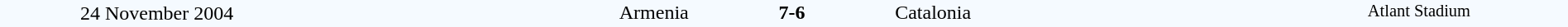<table style="width: 100%; background:#F5FAFF;" cellspacing="0">
<tr>
<td align=center rowspan=3 width=20%>24 November 2004</td>
</tr>
<tr>
<td width=24% align=right>Armenia </td>
<td align=center width=13%><strong>7-6</strong></td>
<td width=24%> Catalonia</td>
<td style=font-size:85% rowspan=3 valign=top align=center>Atlant Stadium</td>
</tr>
<tr style=font-size:85%>
<td align=right valign=top></td>
<td></td>
<td></td>
</tr>
</table>
